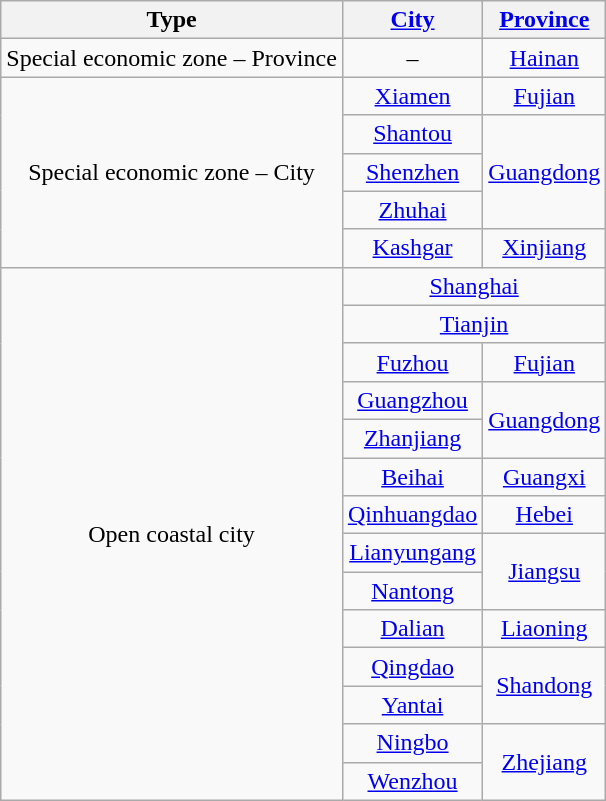<table class="wikitable">
<tr>
<th>Type</th>
<th><a href='#'>City</a></th>
<th><a href='#'>Province</a></th>
</tr>
<tr>
<td style="text-align: center;">Special economic zone – Province</td>
<td style="text-align: center;">–</td>
<td style="text-align: center;"><a href='#'>Hainan</a></td>
</tr>
<tr>
<td rowspan="5" style="text-align: center;">Special economic zone – City</td>
<td style="text-align: center;"><a href='#'>Xiamen</a></td>
<td style="text-align: center;"><a href='#'>Fujian</a></td>
</tr>
<tr>
<td style="text-align: center;"><a href='#'>Shantou</a></td>
<td rowspan="3" style="text-align: center;"><a href='#'>Guangdong</a></td>
</tr>
<tr>
<td style="text-align: center;"><a href='#'>Shenzhen</a></td>
</tr>
<tr>
<td style="text-align: center;"><a href='#'>Zhuhai</a></td>
</tr>
<tr>
<td style="text-align: center;"><a href='#'>Kashgar</a></td>
<td style="text-align: center;"><a href='#'>Xinjiang</a></td>
</tr>
<tr>
<td rowspan="14" style="text-align: center;">Open coastal city</td>
<td colspan="2" style="text-align: center;"><a href='#'>Shanghai</a></td>
</tr>
<tr>
<td colspan="2" style="text-align: center;"><a href='#'>Tianjin</a></td>
</tr>
<tr>
<td style="text-align: center;"><a href='#'>Fuzhou</a></td>
<td style="text-align: center;"><a href='#'>Fujian</a></td>
</tr>
<tr>
<td style="text-align: center;"><a href='#'>Guangzhou</a></td>
<td rowspan="2" style="text-align: center;"><a href='#'>Guangdong</a></td>
</tr>
<tr>
<td style="text-align: center;"><a href='#'>Zhanjiang</a></td>
</tr>
<tr>
<td style="text-align: center;"><a href='#'>Beihai</a></td>
<td style="text-align: center;"><a href='#'>Guangxi</a></td>
</tr>
<tr>
<td style="text-align: center;"><a href='#'>Qinhuangdao</a></td>
<td style="text-align: center;"><a href='#'>Hebei</a></td>
</tr>
<tr>
<td style="text-align: center;"><a href='#'>Lianyungang</a></td>
<td rowspan="2" style="text-align: center;"><a href='#'>Jiangsu</a></td>
</tr>
<tr>
<td style="text-align: center;"><a href='#'>Nantong</a></td>
</tr>
<tr>
<td style="text-align: center;"><a href='#'>Dalian</a></td>
<td style="text-align: center;"><a href='#'>Liaoning</a></td>
</tr>
<tr>
<td style="text-align: center;"><a href='#'>Qingdao</a></td>
<td rowspan="2" style="text-align: center;"><a href='#'>Shandong</a></td>
</tr>
<tr>
<td style="text-align: center;"><a href='#'>Yantai</a></td>
</tr>
<tr>
<td style="text-align: center;"><a href='#'>Ningbo</a></td>
<td rowspan="2" style="text-align: center;"><a href='#'>Zhejiang</a></td>
</tr>
<tr>
<td style="text-align: center;"><a href='#'>Wenzhou</a></td>
</tr>
</table>
